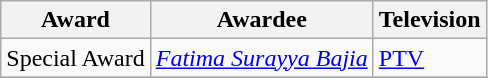<table class="wikitable">
<tr>
<th>Award</th>
<th>Awardee</th>
<th>Television</th>
</tr>
<tr>
<td>Special Award</td>
<td><em><a href='#'>Fatima Surayya Bajia</a></em></td>
<td><a href='#'>PTV</a></td>
</tr>
<tr>
</tr>
</table>
